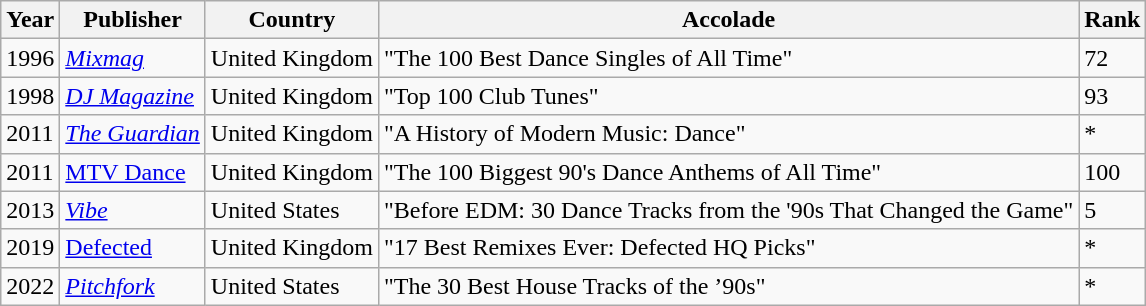<table class="wikitable sortable">
<tr>
<th>Year</th>
<th>Publisher</th>
<th>Country</th>
<th>Accolade</th>
<th>Rank</th>
</tr>
<tr>
<td>1996</td>
<td><em><a href='#'>Mixmag</a></em></td>
<td>United Kingdom</td>
<td>"The 100 Best Dance Singles of All Time"</td>
<td>72</td>
</tr>
<tr>
<td>1998</td>
<td><em><a href='#'>DJ Magazine</a></em></td>
<td>United Kingdom</td>
<td>"Top 100 Club Tunes"</td>
<td>93</td>
</tr>
<tr>
<td>2011</td>
<td><em><a href='#'>The Guardian</a></em></td>
<td>United Kingdom</td>
<td>"A History of Modern Music: Dance"</td>
<td>*</td>
</tr>
<tr>
<td>2011</td>
<td><a href='#'>MTV Dance</a></td>
<td>United Kingdom</td>
<td>"The 100 Biggest 90's Dance Anthems of All Time"</td>
<td>100</td>
</tr>
<tr>
<td>2013</td>
<td><em><a href='#'>Vibe</a></em></td>
<td>United States</td>
<td>"Before EDM: 30 Dance Tracks from the '90s That Changed the Game"</td>
<td>5</td>
</tr>
<tr>
<td>2019</td>
<td><a href='#'>Defected</a></td>
<td>United Kingdom</td>
<td>"17 Best Remixes Ever: Defected HQ Picks"</td>
<td>*</td>
</tr>
<tr>
<td>2022</td>
<td><em><a href='#'>Pitchfork</a></em></td>
<td>United States</td>
<td>"The 30 Best House Tracks of the ’90s"</td>
<td>*</td>
</tr>
</table>
